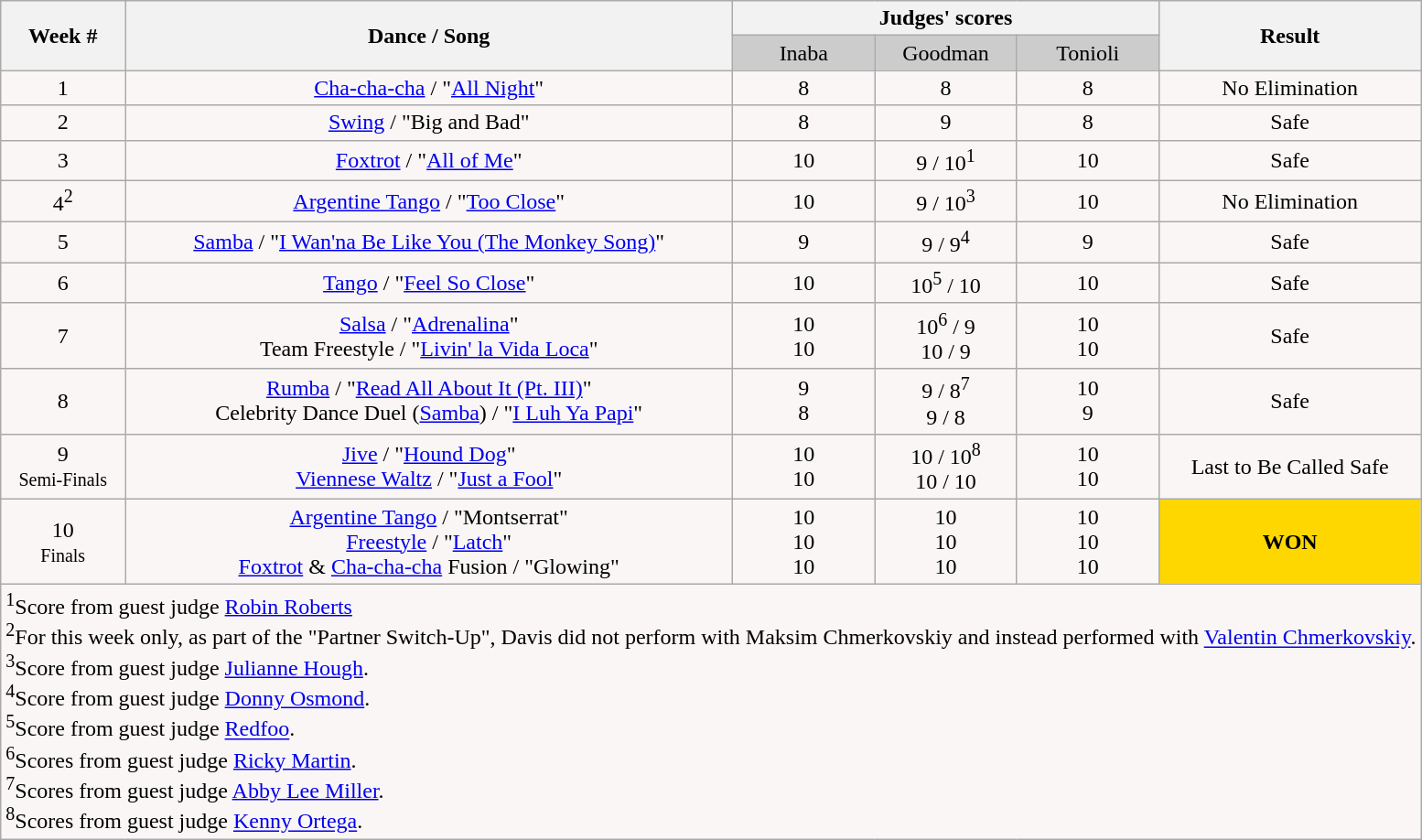<table class="wikitable collapsible collapsed">
<tr style="text-align:Center;">
<th rowspan="2">Week #</th>
<th rowspan="2">Dance / Song</th>
<th colspan="3">Judges' scores</th>
<th rowspan="2">Result</th>
</tr>
<tr style="text-align:center; background:#ccc;">
<td style="width:10%; ">Inaba</td>
<td style="width:10%; ">Goodman</td>
<td style="width:10%; ">Tonioli</td>
</tr>
<tr style="text-align: center; background:#faf6f6;">
<td>1</td>
<td><a href='#'>Cha-cha-cha</a> / "<a href='#'>All Night</a>"</td>
<td>8</td>
<td>8</td>
<td>8</td>
<td>No Elimination</td>
</tr>
<tr style="text-align: center; background:#faf6f6;">
<td>2</td>
<td><a href='#'>Swing</a> / "Big and Bad"</td>
<td>8</td>
<td>9</td>
<td>8</td>
<td>Safe</td>
</tr>
<tr style="text-align: center; background:#faf6f6;">
<td>3</td>
<td><a href='#'>Foxtrot</a> / "<a href='#'>All of Me</a>"</td>
<td>10</td>
<td>9 / 10<sup>1</sup></td>
<td>10</td>
<td>Safe</td>
</tr>
<tr style="text-align: center; background:#faf6f6;">
<td>4<sup>2</sup></td>
<td><a href='#'>Argentine Tango</a> / "<a href='#'>Too Close</a>"</td>
<td>10</td>
<td>9 / 10<sup>3</sup></td>
<td>10</td>
<td>No Elimination</td>
</tr>
<tr style="text-align: center; background:#faf6f6;">
<td>5</td>
<td><a href='#'>Samba</a> / "<a href='#'>I Wan'na Be Like You (The Monkey Song)</a>"</td>
<td>9</td>
<td>9 / 9<sup>4</sup></td>
<td>9</td>
<td>Safe</td>
</tr>
<tr style="text-align: center; background:#faf6f6;">
<td>6</td>
<td><a href='#'>Tango</a> / "<a href='#'>Feel So Close</a>"</td>
<td>10</td>
<td>10<sup>5</sup> / 10</td>
<td>10</td>
<td>Safe</td>
</tr>
<tr style="text-align: center; background:#faf6f6;">
<td>7</td>
<td><a href='#'>Salsa</a> / "<a href='#'>Adrenalina</a>" <br> Team Freestyle / "<a href='#'>Livin' la Vida Loca</a>"</td>
<td>10<br>10</td>
<td>10<sup>6</sup> / 9 <br> 10 / 9</td>
<td>10<br>10</td>
<td>Safe</td>
</tr>
<tr style="text-align: center; background:#faf6f6;">
<td>8</td>
<td><a href='#'>Rumba</a> / "<a href='#'>Read All About It (Pt. III)</a>" <br> Celebrity Dance Duel (<a href='#'>Samba</a>) / "<a href='#'>I Luh Ya Papi</a>"</td>
<td>9<br>8</td>
<td>9 / 8<sup>7</sup><br>9 / 8</td>
<td>10<br>9</td>
<td>Safe</td>
</tr>
<tr style="text-align: center; background:#faf6f6;">
<td>9 <br><small>Semi-Finals</small></td>
<td><a href='#'>Jive</a> / "<a href='#'>Hound Dog</a>" <br> <a href='#'>Viennese Waltz</a> / "<a href='#'>Just a Fool</a>"</td>
<td>10<br>10</td>
<td>10 / 10<sup>8</sup><br>10 / 10</td>
<td>10<br>10</td>
<td>Last to Be Called Safe</td>
</tr>
<tr style="text-align: center; background:#faf6f6;">
<td>10 <br><small>Finals</small></td>
<td><a href='#'>Argentine Tango</a> / "Montserrat" <br>  <a href='#'>Freestyle</a> / "<a href='#'>Latch</a>" <br> <a href='#'>Foxtrot</a> & <a href='#'>Cha-cha-cha</a> Fusion / "Glowing"</td>
<td>10<br>10<br>10</td>
<td>10<br>10<br>10</td>
<td>10<br>10<br>10</td>
<td style="text-align: center; background:gold"><strong>WON</strong></td>
</tr>
<tr style="text-align: center; background:#faf6f6;">
<td colspan="6" style="text-align:left;"><sup>1</sup>Score from guest judge <a href='#'>Robin Roberts</a><br><sup>2</sup>For this week only, as part of the "Partner Switch-Up", Davis did not perform with Maksim Chmerkovskiy and instead performed with <a href='#'>Valentin Chmerkovskiy</a>.<br><sup>3</sup>Score from guest judge <a href='#'>Julianne Hough</a>.<br><sup>4</sup>Score from guest judge <a href='#'>Donny Osmond</a>.<br><sup>5</sup>Score from guest judge <a href='#'>Redfoo</a>.<br><sup>6</sup>Scores from guest judge <a href='#'>Ricky Martin</a>.<br><sup>7</sup>Scores from guest judge <a href='#'>Abby Lee Miller</a>.<br><sup>8</sup>Scores from guest judge <a href='#'>Kenny Ortega</a>.</td>
</tr>
</table>
